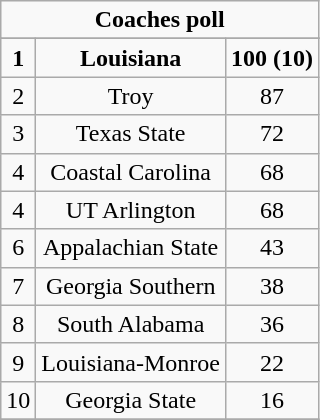<table class="wikitable">
<tr align="center">
<td align="center" Colspan="3"><strong>Coaches poll</strong></td>
</tr>
<tr align="center">
</tr>
<tr align="center">
<td><strong>1</strong></td>
<td><strong>Louisiana</strong></td>
<td><strong>100 (10)</strong></td>
</tr>
<tr align="center">
<td>2</td>
<td>Troy</td>
<td>87</td>
</tr>
<tr align="center">
<td>3</td>
<td>Texas State</td>
<td>72</td>
</tr>
<tr align="center">
<td>4</td>
<td>Coastal Carolina</td>
<td>68</td>
</tr>
<tr align="center">
<td>4</td>
<td>UT Arlington</td>
<td>68</td>
</tr>
<tr align="center">
<td>6</td>
<td>Appalachian State</td>
<td>43</td>
</tr>
<tr align="center">
<td>7</td>
<td>Georgia Southern</td>
<td>38</td>
</tr>
<tr align="center">
<td>8</td>
<td>South Alabama</td>
<td>36</td>
</tr>
<tr align="center">
<td>9</td>
<td>Louisiana-Monroe</td>
<td>22</td>
</tr>
<tr align="center">
<td>10</td>
<td>Georgia State</td>
<td>16</td>
</tr>
<tr align="center">
</tr>
</table>
